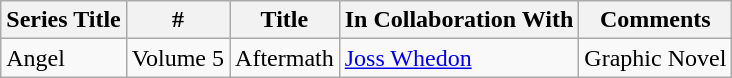<table class="wikitable">
<tr>
<th>Series Title</th>
<th>#</th>
<th>Title</th>
<th>In Collaboration With</th>
<th>Comments</th>
</tr>
<tr>
<td>Angel</td>
<td>Volume 5</td>
<td>Aftermath</td>
<td><a href='#'>Joss Whedon</a></td>
<td>Graphic Novel</td>
</tr>
</table>
